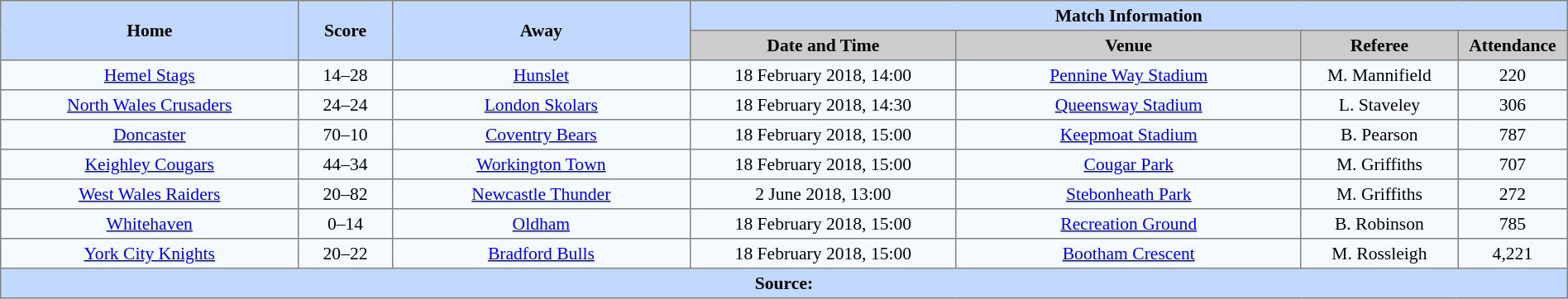<table border=1 style="border-collapse:collapse; font-size:90%; text-align:center;" cellpadding=3 cellspacing=0 width=100%>
<tr bgcolor=#C1D8FF>
<th rowspan=2 width=19%>Home</th>
<th rowspan=2 width=6%>Score</th>
<th rowspan=2 width=19%>Away</th>
<th colspan=4>Match Information</th>
</tr>
<tr bgcolor=#CCCCCC>
<th width=17%>Date and Time</th>
<th width=22%>Venue</th>
<th width=10%>Referee</th>
<th width=7%>Attendance</th>
</tr>
<tr bgcolor=#F5FAFF>
<td> <a href='#'>Hemel Stags</a></td>
<td>14–28</td>
<td> <a href='#'>Hunslet</a></td>
<td>18 February 2018, 14:00</td>
<td><a href='#'>Pennine Way Stadium</a></td>
<td>M. Mannifield</td>
<td>220</td>
</tr>
<tr bgcolor=#F5FAFF>
<td> <a href='#'>North Wales Crusaders</a></td>
<td>24–24</td>
<td> <a href='#'>London Skolars</a></td>
<td>18 February 2018, 14:30</td>
<td><a href='#'>Queensway Stadium</a></td>
<td>L. Staveley</td>
<td>306</td>
</tr>
<tr bgcolor=#F5FAFF>
<td> <a href='#'>Doncaster</a></td>
<td>70–10</td>
<td> <a href='#'>Coventry Bears</a></td>
<td>18 February 2018, 15:00</td>
<td><a href='#'>Keepmoat Stadium</a></td>
<td>B. Pearson</td>
<td>787</td>
</tr>
<tr bgcolor=#F5FAFF>
<td> <a href='#'>Keighley Cougars</a></td>
<td>44–34</td>
<td> <a href='#'>Workington Town</a></td>
<td>18 February 2018, 15:00</td>
<td><a href='#'>Cougar Park</a></td>
<td>M. Griffiths</td>
<td>707</td>
</tr>
<tr bgcolor=#F5FAFF>
<td> <a href='#'>West Wales Raiders</a></td>
<td>20–82</td>
<td> <a href='#'>Newcastle Thunder</a></td>
<td>2 June 2018, 13:00</td>
<td><a href='#'>Stebonheath Park</a></td>
<td>M. Griffiths</td>
<td>272</td>
</tr>
<tr bgcolor=#F5FAFF>
<td> <a href='#'>Whitehaven</a></td>
<td>0–14</td>
<td> <a href='#'>Oldham</a></td>
<td>18 February 2018, 15:00</td>
<td><a href='#'>Recreation Ground</a></td>
<td>B. Robinson</td>
<td>785</td>
</tr>
<tr bgcolor=#F5FAFF>
<td> <a href='#'>York City Knights</a></td>
<td>20–22</td>
<td> <a href='#'>Bradford Bulls</a></td>
<td>18 February 2018, 15:00</td>
<td><a href='#'>Bootham Crescent</a></td>
<td>M. Rossleigh</td>
<td>4,221</td>
</tr>
<tr bgcolor=#C1D8FF>
<th colspan=7>Source:</th>
</tr>
</table>
